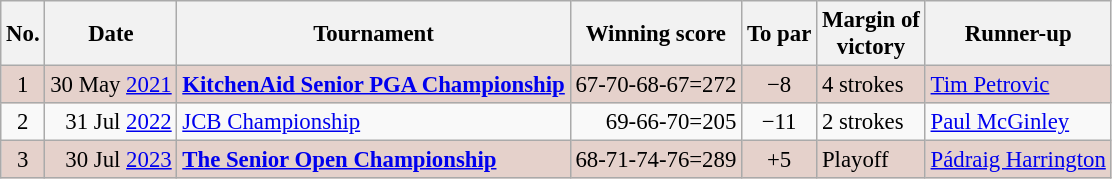<table class="wikitable" style="font-size:95%;">
<tr>
<th>No.</th>
<th>Date</th>
<th>Tournament</th>
<th>Winning score</th>
<th>To par</th>
<th>Margin of<br>victory</th>
<th>Runner-up</th>
</tr>
<tr style="background:#e5d1cb;">
<td align=center>1</td>
<td align=right>30 May <a href='#'>2021</a></td>
<td><strong><a href='#'>KitchenAid Senior PGA Championship</a></strong></td>
<td align=right>67-70-68-67=272</td>
<td align=center>−8</td>
<td>4 strokes</td>
<td> <a href='#'>Tim Petrovic</a></td>
</tr>
<tr>
<td align=center>2</td>
<td align=right>31 Jul <a href='#'>2022</a></td>
<td><a href='#'>JCB Championship</a></td>
<td align=right>69-66-70=205</td>
<td align=center>−11</td>
<td>2 strokes</td>
<td> <a href='#'>Paul McGinley</a></td>
</tr>
<tr style="background:#e5d1cb;">
<td align=center>3</td>
<td align=right>30 Jul <a href='#'>2023</a></td>
<td><strong><a href='#'>The Senior Open Championship</a></strong></td>
<td align=right>68-71-74-76=289</td>
<td align=center>+5</td>
<td>Playoff</td>
<td> <a href='#'>Pádraig Harrington</a></td>
</tr>
</table>
